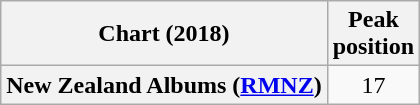<table class="wikitable plainrowheaders" style="text-align:center">
<tr>
<th scope="col">Chart (2018)</th>
<th scope="col">Peak<br> position</th>
</tr>
<tr>
<th scope="row">New Zealand Albums (<a href='#'>RMNZ</a>)</th>
<td>17</td>
</tr>
</table>
